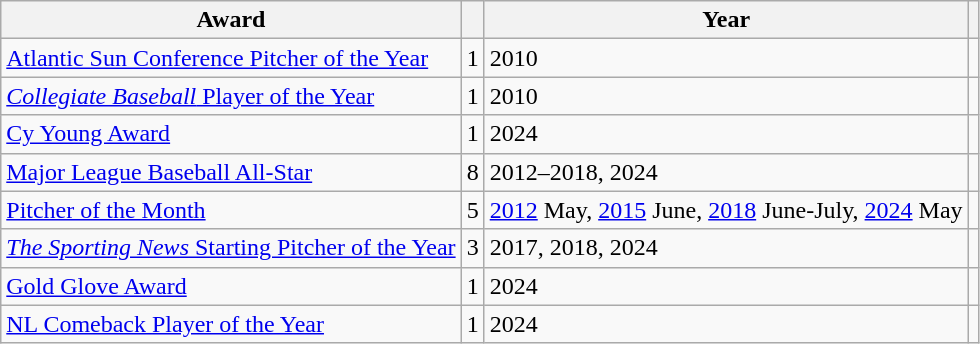<table class="wikitable" margin: 5px; text-align: center;>
<tr>
<th>Award</th>
<th></th>
<th>Year</th>
<th></th>
</tr>
<tr>
<td><a href='#'>Atlantic Sun Conference Pitcher of the Year</a></td>
<td align="center">1</td>
<td>2010</td>
<td></td>
</tr>
<tr>
<td><a href='#'><em>Collegiate Baseball</em> Player of the Year</a></td>
<td align="center">1</td>
<td>2010</td>
<td></td>
</tr>
<tr>
<td><a href='#'>Cy Young Award</a></td>
<td style="text-align:center;">1</td>
<td>2024</td>
<td></td>
</tr>
<tr>
<td><a href='#'>Major League Baseball All-Star</a></td>
<td align="center">8</td>
<td>2012–2018, 2024</td>
<td></td>
</tr>
<tr>
<td><a href='#'>Pitcher of the Month</a></td>
<td align="center">5</td>
<td><a href='#'>2012</a> May, <a href='#'>2015</a> June, <a href='#'>2018</a> June-July, <a href='#'>2024</a> May</td>
<td></td>
</tr>
<tr>
<td><a href='#'><em>The Sporting News</em> Starting Pitcher of the Year</a></td>
<td align="center">3</td>
<td>2017, 2018, 2024</td>
<td></td>
</tr>
<tr>
<td><a href='#'>Gold Glove Award</a></td>
<td align="center">1</td>
<td>2024</td>
<td></td>
</tr>
<tr>
<td><a href='#'>NL Comeback Player of the Year</a></td>
<td align="center">1</td>
<td>2024</td>
<td></td>
</tr>
</table>
